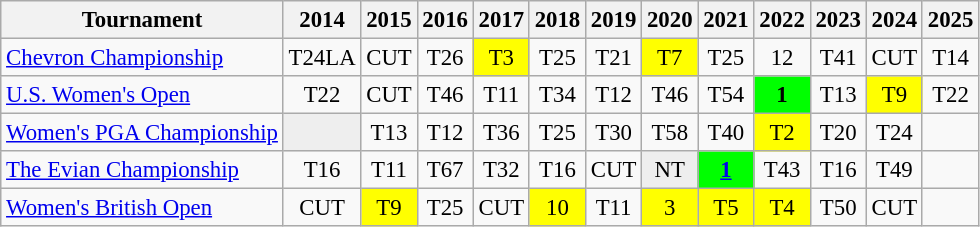<table class="wikitable" style="font-size:95%;text-align:center;">
<tr>
<th>Tournament</th>
<th>2014</th>
<th>2015</th>
<th>2016</th>
<th>2017</th>
<th>2018</th>
<th>2019</th>
<th>2020</th>
<th>2021</th>
<th>2022</th>
<th>2023</th>
<th>2024</th>
<th>2025</th>
</tr>
<tr>
<td align=left><a href='#'>Chevron Championship</a></td>
<td>T24<span>LA</span></td>
<td>CUT</td>
<td>T26</td>
<td style="background:yellow;">T3</td>
<td>T25</td>
<td>T21</td>
<td style="background:yellow;">T7</td>
<td>T25</td>
<td>12</td>
<td>T41</td>
<td>CUT</td>
<td>T14</td>
</tr>
<tr>
<td align=left><a href='#'>U.S. Women's Open</a></td>
<td>T22</td>
<td>CUT</td>
<td>T46</td>
<td>T11</td>
<td>T34</td>
<td>T12</td>
<td>T46</td>
<td>T54</td>
<td style="background:lime;"><strong>1</strong></td>
<td>T13</td>
<td style="background:yellow;">T9</td>
<td>T22</td>
</tr>
<tr>
<td align=left><a href='#'>Women's PGA Championship</a></td>
<td style="background:#eeeeee;"></td>
<td>T13</td>
<td>T12</td>
<td>T36</td>
<td>T25</td>
<td>T30</td>
<td>T58</td>
<td>T40</td>
<td style="background:yellow;">T2</td>
<td>T20</td>
<td>T24</td>
<td></td>
</tr>
<tr>
<td align=left><a href='#'>The Evian Championship</a></td>
<td>T16</td>
<td>T11</td>
<td>T67</td>
<td>T32</td>
<td>T16</td>
<td>CUT</td>
<td style="background:#eeeeee;">NT</td>
<td style="background:lime;"><a href='#'><strong>1</strong></a></td>
<td>T43</td>
<td>T16</td>
<td>T49</td>
<td></td>
</tr>
<tr>
<td align=left><a href='#'>Women's British Open</a></td>
<td>CUT</td>
<td style="background:yellow;">T9</td>
<td>T25</td>
<td>CUT</td>
<td style="background:yellow;">10</td>
<td>T11</td>
<td style="background:yellow;">3</td>
<td style="background:yellow;">T5</td>
<td style="background:yellow;">T4</td>
<td>T50</td>
<td>CUT</td>
<td></td>
</tr>
</table>
